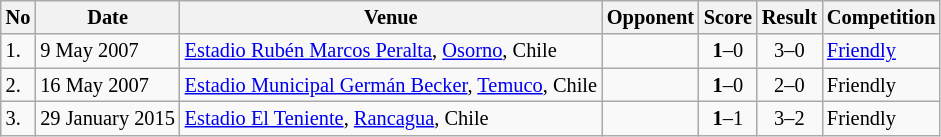<table class="wikitable" style="font-size:85%;">
<tr>
<th>No</th>
<th>Date</th>
<th>Venue</th>
<th>Opponent</th>
<th>Score</th>
<th>Result</th>
<th>Competition</th>
</tr>
<tr>
<td>1.</td>
<td>9 May 2007</td>
<td><a href='#'>Estadio Rubén Marcos Peralta</a>, <a href='#'>Osorno</a>, Chile</td>
<td></td>
<td align=center><strong>1</strong>–0</td>
<td align=center>3–0</td>
<td><a href='#'>Friendly</a></td>
</tr>
<tr>
<td>2.</td>
<td>16 May 2007</td>
<td><a href='#'>Estadio Municipal Germán Becker</a>, <a href='#'>Temuco</a>, Chile</td>
<td></td>
<td align=center><strong>1</strong>–0</td>
<td align=center>2–0</td>
<td>Friendly</td>
</tr>
<tr>
<td>3.</td>
<td>29 January 2015</td>
<td><a href='#'>Estadio El Teniente</a>, <a href='#'>Rancagua</a>, Chile</td>
<td></td>
<td align=center><strong>1</strong>–1</td>
<td align=center>3–2</td>
<td>Friendly</td>
</tr>
</table>
